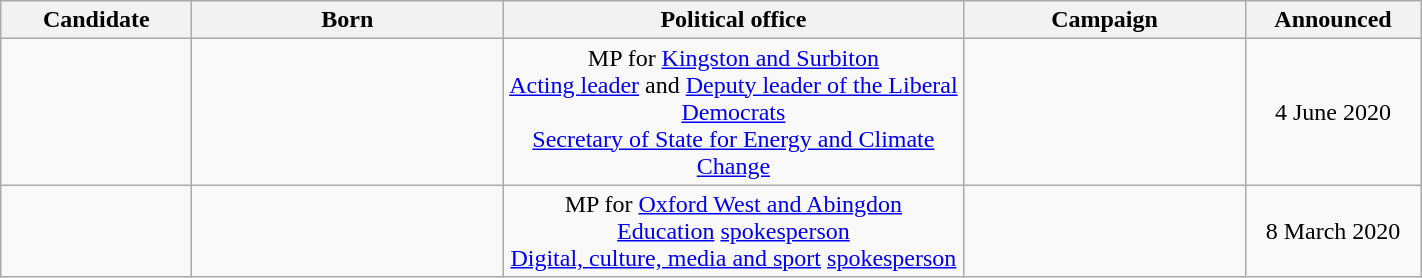<table class="wikitable sortable" style="text-align:center">
<tr>
<th scope="col" style="width: 120px;">Candidate</th>
<th scope="col" style="width: 200px;">Born</th>
<th scope="col" style="width: 300px;">Political office</th>
<th scope="col" style="width: 180px;">Campaign</th>
<th scope="col" style="width: 110px;">Announced</th>
</tr>
<tr>
<td><br><strong></strong></td>
<td></td>
<td>MP for <a href='#'>Kingston and Surbiton</a> <br><a href='#'>Acting leader</a> and <a href='#'>Deputy leader of the Liberal Democrats</a> <br><a href='#'>Secretary of State for Energy and Climate Change</a> </td>
<td><br> </td>
<td>4 June 2020</td>
</tr>
<tr>
<td><br><strong></strong></td>
<td></td>
<td>MP for <a href='#'>Oxford West and Abingdon</a> <br><a href='#'>Education</a> <a href='#'>spokesperson</a> <br><a href='#'>Digital, culture, media and sport</a> <a href='#'>spokesperson</a> </td>
<td><br> </td>
<td>8 March 2020</td>
</tr>
</table>
